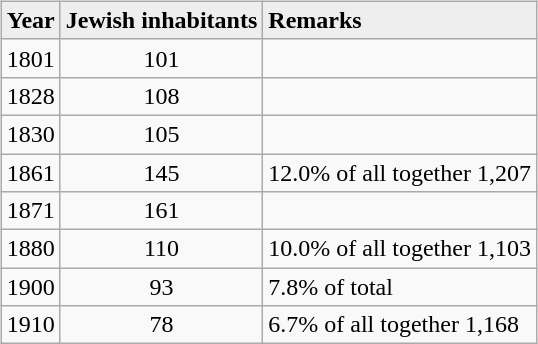<table border="0">
<tr>
<td valign="top"><br><table class="wikitable">
<tr bgcolor="#eeeeee">
<td><strong>Year</strong></td>
<td><strong>Jewish inhabitants</strong></td>
<td><strong>Remarks</strong></td>
</tr>
<tr>
<td>1801</td>
<td align="center">101</td>
<td align="left"></td>
</tr>
<tr>
<td>1828</td>
<td align="center">108</td>
<td align="left"></td>
</tr>
<tr>
<td>1830</td>
<td align="center">105</td>
<td align="left"></td>
</tr>
<tr>
<td>1861</td>
<td align="center">145</td>
<td align="left">12.0% of all together 1,207</td>
</tr>
<tr>
<td>1871</td>
<td align="center">161</td>
<td align="left"></td>
</tr>
<tr>
<td>1880</td>
<td align="center">110</td>
<td align="left">10.0% of all together 1,103</td>
</tr>
<tr>
<td>1900</td>
<td align="center">93</td>
<td align="left">7.8% of total</td>
</tr>
<tr>
<td>1910</td>
<td align="center">78</td>
<td align="left">6.7% of all together 1,168</td>
</tr>
</table>
</td>
</tr>
</table>
